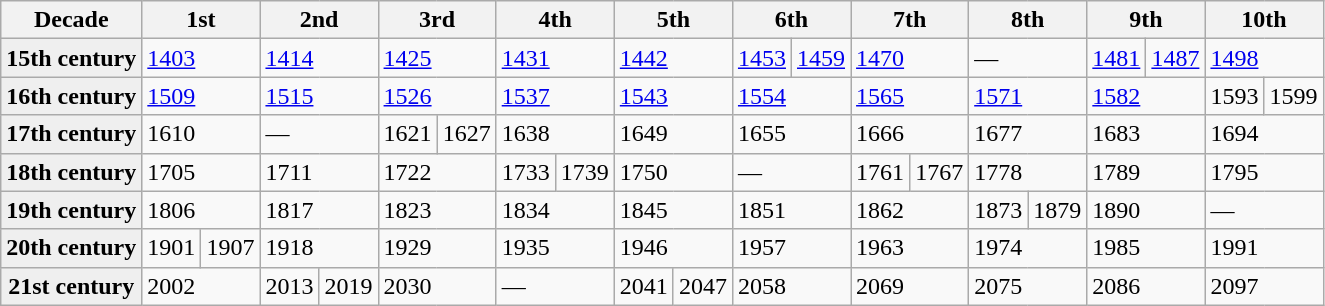<table class="wikitable">
<tr>
<th scope=row>Decade</th>
<th colspan=2>1st</th>
<th colspan=2>2nd</th>
<th colspan=2>3rd</th>
<th colspan=2>4th</th>
<th colspan=2>5th</th>
<th colspan=2>6th</th>
<th colspan=2>7th</th>
<th colspan=2>8th</th>
<th colspan=2>9th</th>
<th colspan=2>10th</th>
</tr>
<tr>
<th style="background-color:#efefef;">15th century</th>
<td colspan=2><a href='#'>1403</a></td>
<td colspan=2><a href='#'>1414</a></td>
<td colspan=2><a href='#'>1425</a></td>
<td colspan=2><a href='#'>1431</a></td>
<td colspan=2><a href='#'>1442</a></td>
<td><a href='#'>1453</a></td>
<td><a href='#'>1459</a></td>
<td colspan=2><a href='#'>1470</a></td>
<td colspan=2>—</td>
<td><a href='#'>1481</a></td>
<td><a href='#'>1487</a></td>
<td colspan=2><a href='#'>1498</a></td>
</tr>
<tr>
<th style="background-color:#efefef;">16th century</th>
<td colspan=2><a href='#'>1509</a></td>
<td colspan=2><a href='#'>1515</a></td>
<td colspan=2><a href='#'>1526</a></td>
<td colspan=2><a href='#'>1537</a></td>
<td colspan=2><a href='#'>1543</a></td>
<td colspan=2><a href='#'>1554</a></td>
<td colspan=2><a href='#'>1565</a></td>
<td colspan=2><a href='#'>1571</a></td>
<td colspan=2><a href='#'>1582</a> </td>
<td>1593</td>
<td>1599</td>
</tr>
<tr>
<th style="background-color:#efefef;">17th century</th>
<td colspan=2>1610</td>
<td colspan=2>—</td>
<td>1621</td>
<td>1627</td>
<td colspan=2>1638</td>
<td colspan=2>1649</td>
<td colspan=2>1655</td>
<td colspan=2>1666</td>
<td colspan=2>1677</td>
<td colspan=2>1683</td>
<td colspan=2>1694</td>
</tr>
<tr>
<th style="background-color:#efefef;">18th century</th>
<td colspan=2>1705</td>
<td colspan=2>1711</td>
<td colspan=2>1722</td>
<td>1733</td>
<td>1739</td>
<td colspan=2>1750</td>
<td colspan=2>—</td>
<td>1761</td>
<td>1767</td>
<td colspan=2>1778</td>
<td colspan=2>1789</td>
<td colspan=2>1795</td>
</tr>
<tr>
<th style="background-color:#efefef;">19th century</th>
<td colspan=2>1806</td>
<td colspan=2>1817</td>
<td colspan=2>1823</td>
<td colspan=2>1834</td>
<td colspan=2>1845</td>
<td colspan=2>1851</td>
<td colspan=2>1862</td>
<td>1873</td>
<td>1879</td>
<td colspan=2>1890</td>
<td colspan=2>—</td>
</tr>
<tr>
<th style="background-color:#efefef;">20th century</th>
<td>1901</td>
<td>1907</td>
<td colspan=2>1918</td>
<td colspan=2>1929</td>
<td colspan=2>1935</td>
<td colspan=2>1946</td>
<td colspan=2>1957</td>
<td colspan=2>1963</td>
<td colspan=2>1974</td>
<td colspan=2>1985</td>
<td colspan=2>1991</td>
</tr>
<tr>
<th style="background-color:#efefef;">21st century</th>
<td colspan=2>2002</td>
<td>2013</td>
<td>2019</td>
<td colspan=2>2030</td>
<td colspan=2>—</td>
<td>2041</td>
<td>2047</td>
<td colspan=2>2058</td>
<td colspan=2>2069</td>
<td colspan=2>2075</td>
<td colspan=2>2086</td>
<td colspan=2>2097</td>
</tr>
</table>
